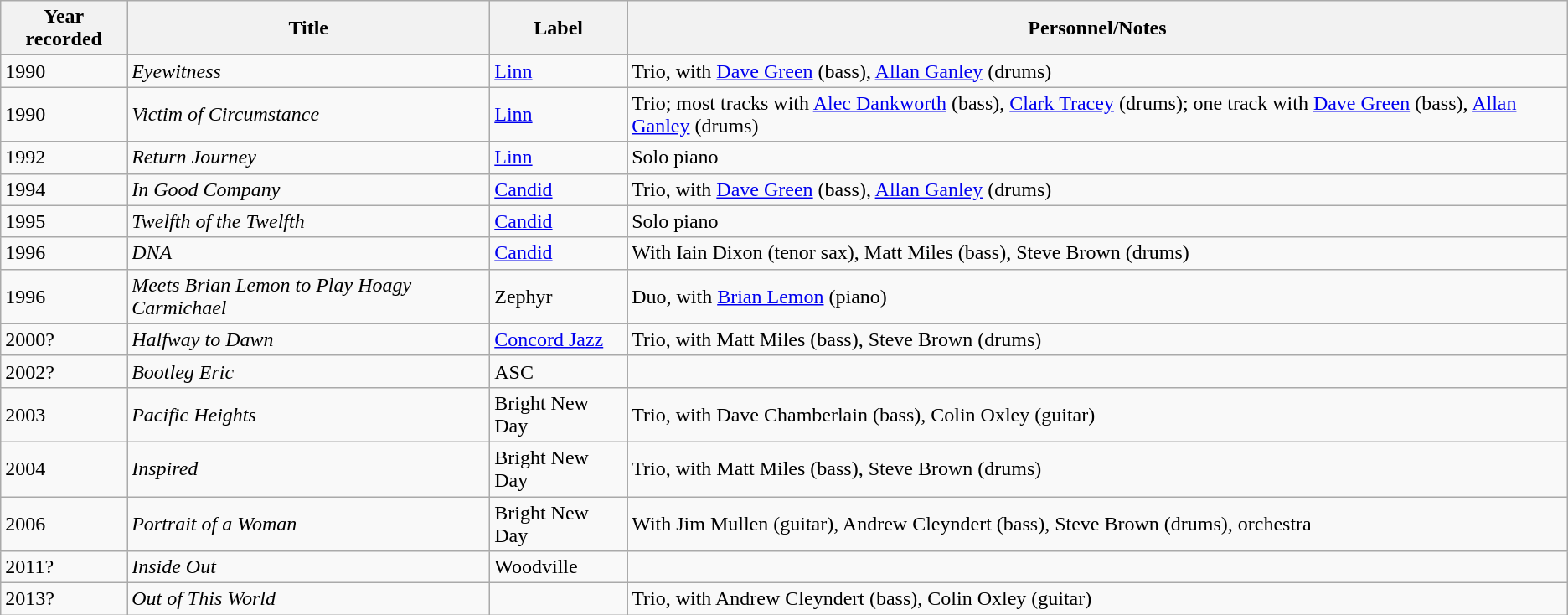<table class="wikitable sortable">
<tr>
<th>Year recorded</th>
<th>Title</th>
<th>Label</th>
<th>Personnel/Notes</th>
</tr>
<tr>
<td>1990</td>
<td><em>Eyewitness</em></td>
<td><a href='#'>Linn</a></td>
<td>Trio, with <a href='#'>Dave Green</a> (bass), <a href='#'>Allan Ganley</a> (drums)</td>
</tr>
<tr>
<td>1990</td>
<td><em>Victim of Circumstance</em></td>
<td><a href='#'>Linn</a></td>
<td>Trio; most tracks with <a href='#'>Alec Dankworth</a> (bass), <a href='#'>Clark Tracey</a> (drums); one track with <a href='#'>Dave Green</a> (bass), <a href='#'>Allan Ganley</a> (drums)</td>
</tr>
<tr>
<td>1992</td>
<td><em>Return Journey</em></td>
<td><a href='#'>Linn</a></td>
<td>Solo piano</td>
</tr>
<tr>
<td>1994</td>
<td><em>In Good Company</em></td>
<td><a href='#'>Candid</a></td>
<td>Trio, with <a href='#'>Dave Green</a> (bass), <a href='#'>Allan Ganley</a> (drums)</td>
</tr>
<tr>
<td>1995</td>
<td><em>Twelfth of the Twelfth</em></td>
<td><a href='#'>Candid</a></td>
<td>Solo piano</td>
</tr>
<tr>
<td>1996</td>
<td><em>DNA</em></td>
<td><a href='#'>Candid</a></td>
<td>With Iain Dixon (tenor sax), Matt Miles (bass), Steve Brown (drums)</td>
</tr>
<tr>
<td>1996</td>
<td><em>Meets Brian Lemon to Play Hoagy Carmichael</em></td>
<td>Zephyr</td>
<td>Duo, with <a href='#'>Brian Lemon</a> (piano)</td>
</tr>
<tr>
<td>2000?</td>
<td><em>Halfway to Dawn</em></td>
<td><a href='#'>Concord Jazz</a></td>
<td>Trio, with Matt Miles (bass), Steve Brown (drums)</td>
</tr>
<tr>
<td>2002?</td>
<td><em>Bootleg Eric</em></td>
<td>ASC</td>
<td></td>
</tr>
<tr>
<td>2003</td>
<td><em>Pacific Heights</em></td>
<td>Bright New Day</td>
<td>Trio, with Dave Chamberlain (bass), Colin Oxley (guitar)</td>
</tr>
<tr>
<td>2004</td>
<td><em>Inspired</em></td>
<td>Bright New Day</td>
<td>Trio, with Matt Miles (bass), Steve Brown (drums)</td>
</tr>
<tr>
<td>2006</td>
<td><em>Portrait of a Woman</em></td>
<td>Bright New Day</td>
<td>With Jim Mullen (guitar), Andrew Cleyndert (bass), Steve Brown (drums), orchestra</td>
</tr>
<tr>
<td>2011?</td>
<td><em>Inside Out</em></td>
<td>Woodville</td>
<td></td>
</tr>
<tr>
<td>2013?</td>
<td><em>Out of This World</em></td>
<td></td>
<td>Trio, with Andrew Cleyndert (bass), Colin Oxley (guitar)</td>
</tr>
</table>
